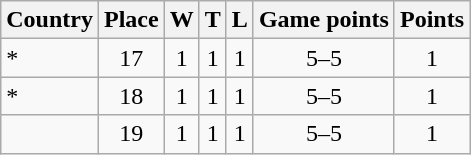<table class="wikitable sortable" style="text-align:center">
<tr>
<th>Country</th>
<th>Place</th>
<th>W</th>
<th>T</th>
<th>L</th>
<th>Game points</th>
<th>Points</th>
</tr>
<tr>
<td align=left> *</td>
<td>17</td>
<td>1</td>
<td>1</td>
<td>1</td>
<td>5–5</td>
<td>1</td>
</tr>
<tr>
<td align=left> *</td>
<td>18</td>
<td>1</td>
<td>1</td>
<td>1</td>
<td>5–5</td>
<td>1</td>
</tr>
<tr>
<td align=left></td>
<td>19</td>
<td>1</td>
<td>1</td>
<td>1</td>
<td>5–5</td>
<td>1</td>
</tr>
</table>
